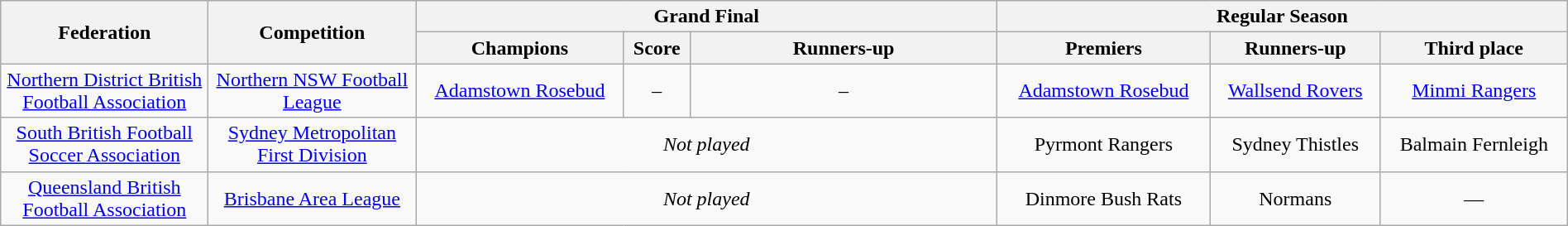<table class="wikitable" width="100%">
<tr>
<th rowspan="2" style="width:10em">Federation</th>
<th rowspan="2" style="width:10em">Competition</th>
<th colspan="3" scope="col">Grand Final</th>
<th colspan="3">Regular Season</th>
</tr>
<tr>
<th style="width:10em">Champions</th>
<th>Score</th>
<th style="width:15em">Runners-up</th>
<th>Premiers</th>
<th>Runners-up</th>
<th>Third place</th>
</tr>
<tr>
<td align="center"><a href='#'>Northern District British Football Association</a></td>
<td align="center"><a href='#'>Northern NSW Football League</a></td>
<td align="center"><a href='#'>Adamstown Rosebud</a></td>
<td align="center">–</td>
<td align="center">–</td>
<td align="center"><a href='#'>Adamstown Rosebud</a></td>
<td align="center"><a href='#'>Wallsend Rovers</a></td>
<td align="center"><a href='#'>Minmi Rangers</a></td>
</tr>
<tr>
<td align="center"><a href='#'>South British Football Soccer Association</a></td>
<td align="center"><a href='#'>Sydney Metropolitan First Division</a></td>
<td colspan="3" align="center"><em>Not played</em></td>
<td align="center">Pyrmont Rangers</td>
<td align="center">Sydney Thistles</td>
<td align="center">Balmain Fernleigh</td>
</tr>
<tr>
<td align="center"><a href='#'>Queensland British Football Association</a></td>
<td align="center"><a href='#'>Brisbane Area League</a></td>
<td colspan="3" align="center"><em>Not played</em></td>
<td align="center">Dinmore Bush Rats</td>
<td align="center">Normans</td>
<td align="center">—</td>
</tr>
</table>
